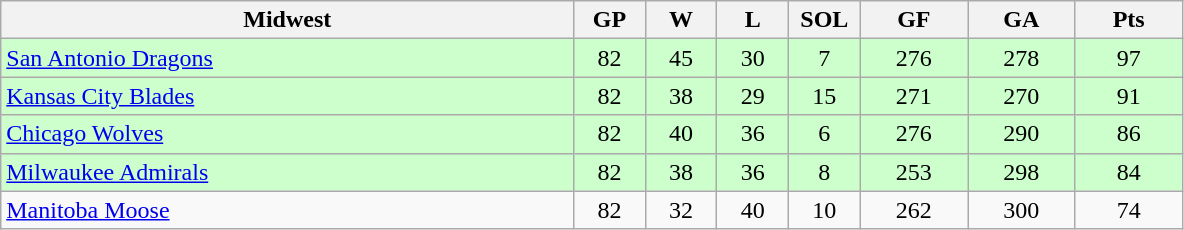<table class="wikitable">
<tr>
<th width="40%">Midwest</th>
<th width="5%">GP</th>
<th width="5%">W</th>
<th width="5%">L</th>
<th width="5%">SOL</th>
<th width="7.5%">GF</th>
<th width="7.5%">GA</th>
<th width="7.5%">Pts</th>
</tr>
<tr align="center" bgcolor="#CCFFCC">
<td align="left"><a href='#'>San Antonio Dragons</a></td>
<td>82</td>
<td>45</td>
<td>30</td>
<td>7</td>
<td>276</td>
<td>278</td>
<td>97</td>
</tr>
<tr align="center" bgcolor="#CCFFCC">
<td align="left"><a href='#'>Kansas City Blades</a></td>
<td>82</td>
<td>38</td>
<td>29</td>
<td>15</td>
<td>271</td>
<td>270</td>
<td>91</td>
</tr>
<tr align="center" bgcolor="#CCFFCC">
<td align="left"><a href='#'>Chicago Wolves</a></td>
<td>82</td>
<td>40</td>
<td>36</td>
<td>6</td>
<td>276</td>
<td>290</td>
<td>86</td>
</tr>
<tr align="center" bgcolor="#CCFFCC">
<td align="left"><a href='#'>Milwaukee Admirals</a></td>
<td>82</td>
<td>38</td>
<td>36</td>
<td>8</td>
<td>253</td>
<td>298</td>
<td>84</td>
</tr>
<tr align="center">
<td align="left"><a href='#'>Manitoba Moose</a></td>
<td>82</td>
<td>32</td>
<td>40</td>
<td>10</td>
<td>262</td>
<td>300</td>
<td>74</td>
</tr>
</table>
